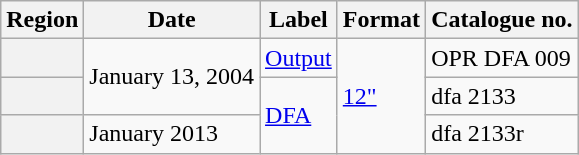<table class="wikitable plainrowheaders">
<tr>
<th scope="col">Region</th>
<th scope="col">Date</th>
<th scope="col">Label</th>
<th scope="col">Format</th>
<th scope="col">Catalogue no.</th>
</tr>
<tr>
<th scope="row"></th>
<td rowspan="2">January 13, 2004</td>
<td><a href='#'>Output</a></td>
<td rowspan="3"><a href='#'>12"</a></td>
<td>OPR DFA 009</td>
</tr>
<tr>
<th scope="row"></th>
<td rowspan="2"><a href='#'>DFA</a></td>
<td>dfa 2133</td>
</tr>
<tr>
<th scope="row"></th>
<td rowspan="1">January 2013</td>
<td>dfa 2133r</td>
</tr>
</table>
